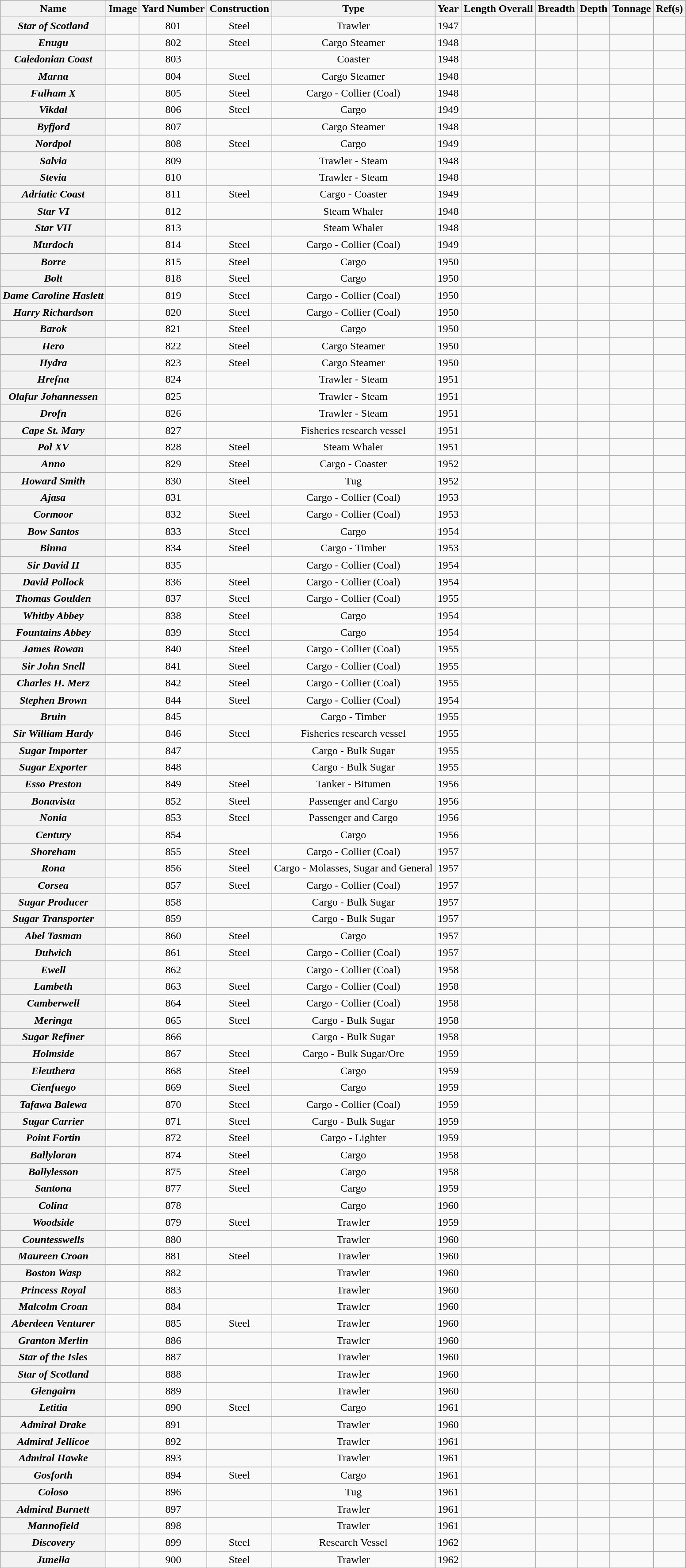<table class="wikitable plainrowheaders sortable" style="text-align: center;">
<tr>
<th scope=col>Name</th>
<th scope=col class=unsortable>Image</th>
<th scope=col>Yard Number</th>
<th scope=col>Construction</th>
<th scope=col>Type</th>
<th scope=col>Year</th>
<th scope=col>Length Overall</th>
<th scope=col>Breadth</th>
<th scope=col>Depth</th>
<th scope=col class=unsortable>Tonnage</th>
<th scope=col class=unsortable>Ref(s)</th>
</tr>
<tr>
<th scope=row><em>Star of Scotland</em></th>
<td></td>
<td>801</td>
<td>Steel</td>
<td>Trawler</td>
<td>1947</td>
<td></td>
<td></td>
<td></td>
<td></td>
<td></td>
</tr>
<tr ->
<th scope=row><em>Enugu</em></th>
<td></td>
<td>802</td>
<td>Steel</td>
<td>Cargo Steamer</td>
<td>1948</td>
<td></td>
<td></td>
<td></td>
<td></td>
<td></td>
</tr>
<tr ->
<th scope=row><em>Caledonian Coast</em></th>
<td></td>
<td>803</td>
<td></td>
<td>Coaster</td>
<td>1948</td>
<td></td>
<td></td>
<td></td>
<td></td>
<td></td>
</tr>
<tr ->
<th scope=row><em>Marna</em></th>
<td></td>
<td>804</td>
<td>Steel</td>
<td>Cargo Steamer</td>
<td>1948</td>
<td></td>
<td></td>
<td></td>
<td></td>
<td></td>
</tr>
<tr ->
<th scope=row><em>Fulham X</em></th>
<td></td>
<td>805</td>
<td>Steel</td>
<td>Cargo - Collier (Coal)</td>
<td>1948</td>
<td></td>
<td></td>
<td></td>
<td></td>
<td></td>
</tr>
<tr ->
<th scope=row><em>Vikdal</em></th>
<td></td>
<td>806</td>
<td>Steel</td>
<td>Cargo</td>
<td>1949</td>
<td></td>
<td></td>
<td></td>
<td></td>
<td></td>
</tr>
<tr ->
<th scope=row><em>Byfjord</em></th>
<td></td>
<td>807</td>
<td></td>
<td>Cargo Steamer</td>
<td>1948</td>
<td></td>
<td></td>
<td></td>
<td></td>
<td></td>
</tr>
<tr ->
<th scope=row><em>Nordpol</em></th>
<td></td>
<td>808</td>
<td>Steel</td>
<td>Cargo</td>
<td>1949</td>
<td></td>
<td></td>
<td></td>
<td></td>
<td></td>
</tr>
<tr ->
<th scope=row><em>Salvia</em></th>
<td></td>
<td>809</td>
<td></td>
<td>Trawler - Steam</td>
<td>1948</td>
<td></td>
<td></td>
<td></td>
<td></td>
<td></td>
</tr>
<tr ->
<th scope=row><em>Stevia</em></th>
<td></td>
<td>810</td>
<td></td>
<td>Trawler - Steam</td>
<td>1948</td>
<td></td>
<td></td>
<td></td>
<td></td>
<td></td>
</tr>
<tr ->
<th scope=row><em>Adriatic Coast</em></th>
<td></td>
<td>811</td>
<td>Steel</td>
<td>Cargo - Coaster</td>
<td>1949</td>
<td></td>
<td></td>
<td></td>
<td></td>
<td></td>
</tr>
<tr ->
<th scope=row><em>Star VI</em></th>
<td></td>
<td>812</td>
<td></td>
<td>Steam Whaler</td>
<td>1948</td>
<td></td>
<td></td>
<td></td>
<td></td>
<td></td>
</tr>
<tr ->
<th scope=row><em>Star VII</em></th>
<td></td>
<td>813</td>
<td></td>
<td>Steam Whaler</td>
<td>1948</td>
<td></td>
<td></td>
<td></td>
<td></td>
<td></td>
</tr>
<tr ->
<th scope=row><em>Murdoch</em></th>
<td></td>
<td>814</td>
<td>Steel</td>
<td>Cargo - Collier (Coal)</td>
<td>1949</td>
<td></td>
<td></td>
<td></td>
<td></td>
<td></td>
</tr>
<tr ->
<th scope=row><em>Borre</em></th>
<td></td>
<td>815</td>
<td>Steel</td>
<td>Cargo</td>
<td>1950</td>
<td></td>
<td></td>
<td></td>
<td></td>
<td></td>
</tr>
<tr ->
<th scope=row><em>Bolt</em></th>
<td></td>
<td>818</td>
<td>Steel</td>
<td>Cargo</td>
<td>1950</td>
<td></td>
<td></td>
<td></td>
<td></td>
<td></td>
</tr>
<tr ->
<th scope=row><em>Dame Caroline Haslett</em></th>
<td></td>
<td>819</td>
<td>Steel</td>
<td>Cargo - Collier (Coal)</td>
<td>1950</td>
<td></td>
<td></td>
<td></td>
<td></td>
<td></td>
</tr>
<tr ->
<th scope=row><em>Harry Richardson</em></th>
<td></td>
<td>820</td>
<td>Steel</td>
<td>Cargo - Collier (Coal)</td>
<td>1950</td>
<td></td>
<td></td>
<td></td>
<td></td>
<td></td>
</tr>
<tr ->
<th scope=row><em>Barok</em></th>
<td></td>
<td>821</td>
<td>Steel</td>
<td>Cargo</td>
<td>1950</td>
<td></td>
<td></td>
<td></td>
<td></td>
<td></td>
</tr>
<tr ->
<th scope=row><em>Hero</em></th>
<td></td>
<td>822</td>
<td>Steel</td>
<td>Cargo Steamer</td>
<td>1950</td>
<td></td>
<td></td>
<td></td>
<td></td>
<td></td>
</tr>
<tr ->
<th scope=row><em>Hydra</em></th>
<td></td>
<td>823</td>
<td>Steel</td>
<td>Cargo Steamer</td>
<td>1950</td>
<td></td>
<td></td>
<td></td>
<td></td>
<td></td>
</tr>
<tr ->
<th scope=row><em>Hrefna</em></th>
<td></td>
<td>824</td>
<td></td>
<td>Trawler - Steam</td>
<td>1951</td>
<td></td>
<td></td>
<td></td>
<td></td>
<td></td>
</tr>
<tr ->
<th scope=row><em>Olafur Johannessen</em></th>
<td></td>
<td>825</td>
<td></td>
<td>Trawler - Steam</td>
<td>1951</td>
<td></td>
<td></td>
<td></td>
<td></td>
<td></td>
</tr>
<tr ->
<th scope=row><em>Drofn</em></th>
<td></td>
<td>826</td>
<td></td>
<td>Trawler - Steam</td>
<td>1951</td>
<td></td>
<td></td>
<td></td>
<td></td>
<td></td>
</tr>
<tr ->
<th scope=row><em>Cape St. Mary</em></th>
<td></td>
<td>827</td>
<td></td>
<td>Fisheries research vessel</td>
<td>1951</td>
<td></td>
<td></td>
<td></td>
<td></td>
<td></td>
</tr>
<tr ->
<th scope=row><em>Pol XV</em></th>
<td></td>
<td>828</td>
<td>Steel</td>
<td>Steam Whaler</td>
<td>1951</td>
<td></td>
<td></td>
<td></td>
<td></td>
<td></td>
</tr>
<tr ->
<th scope=row><em>Anno</em></th>
<td></td>
<td>829</td>
<td>Steel</td>
<td>Cargo - Coaster</td>
<td>1952</td>
<td></td>
<td></td>
<td></td>
<td></td>
<td></td>
</tr>
<tr ->
<th scope=row><em>Howard Smith</em></th>
<td></td>
<td>830</td>
<td>Steel</td>
<td>Tug</td>
<td>1952</td>
<td></td>
<td></td>
<td></td>
<td></td>
<td></td>
</tr>
<tr ->
<th scope=row><em>Ajasa</em></th>
<td></td>
<td>831</td>
<td></td>
<td>Cargo - Collier (Coal)</td>
<td>1953</td>
<td></td>
<td></td>
<td></td>
<td></td>
<td></td>
</tr>
<tr ->
<th scope=row><em>Cormoor</em></th>
<td></td>
<td>832</td>
<td>Steel</td>
<td>Cargo - Collier (Coal)</td>
<td>1953</td>
<td></td>
<td></td>
<td></td>
<td></td>
<td></td>
</tr>
<tr ->
<th scope=row><em>Bow Santos</em></th>
<td></td>
<td>833</td>
<td>Steel</td>
<td>Cargo</td>
<td>1954</td>
<td></td>
<td></td>
<td></td>
<td></td>
<td></td>
</tr>
<tr ->
<th scope=row><em>Binna</em></th>
<td></td>
<td>834</td>
<td>Steel</td>
<td>Cargo - Timber</td>
<td>1953</td>
<td></td>
<td></td>
<td></td>
<td></td>
<td></td>
</tr>
<tr ->
<th scope=row><em>Sir David II</em></th>
<td></td>
<td>835</td>
<td></td>
<td>Cargo - Collier (Coal)</td>
<td>1954</td>
<td></td>
<td></td>
<td></td>
<td></td>
<td></td>
</tr>
<tr ->
<th scope=row><em>David Pollock</em></th>
<td></td>
<td>836</td>
<td>Steel</td>
<td>Cargo - Collier (Coal)</td>
<td>1954</td>
<td></td>
<td></td>
<td></td>
<td></td>
<td></td>
</tr>
<tr ->
<th scope=row><em>Thomas Goulden</em></th>
<td></td>
<td>837</td>
<td>Steel</td>
<td>Cargo - Collier (Coal)</td>
<td>1955</td>
<td></td>
<td></td>
<td></td>
<td></td>
<td></td>
</tr>
<tr ->
<th scope=row><em>Whitby Abbey</em></th>
<td></td>
<td>838</td>
<td>Steel</td>
<td>Cargo</td>
<td>1954</td>
<td></td>
<td></td>
<td></td>
<td></td>
<td></td>
</tr>
<tr ->
<th scope=row><em>Fountains Abbey</em></th>
<td></td>
<td>839</td>
<td>Steel</td>
<td>Cargo</td>
<td>1954</td>
<td></td>
<td></td>
<td></td>
<td></td>
<td></td>
</tr>
<tr ->
<th scope=row><em>James Rowan</em></th>
<td></td>
<td>840</td>
<td>Steel</td>
<td>Cargo - Collier (Coal)</td>
<td>1955</td>
<td></td>
<td></td>
<td></td>
<td></td>
<td></td>
</tr>
<tr ->
<th scope=row><em>Sir John Snell</em></th>
<td></td>
<td>841</td>
<td>Steel</td>
<td>Cargo - Collier (Coal)</td>
<td>1955</td>
<td></td>
<td></td>
<td></td>
<td></td>
<td></td>
</tr>
<tr ->
<th scope=row><em>Charles H. Merz</em></th>
<td></td>
<td>842</td>
<td>Steel</td>
<td>Cargo - Collier (Coal)</td>
<td>1955</td>
<td></td>
<td></td>
<td></td>
<td></td>
<td></td>
</tr>
<tr ->
<th scope=row><em>Stephen Brown</em></th>
<td></td>
<td>844</td>
<td>Steel</td>
<td>Cargo - Collier (Coal)</td>
<td>1954</td>
<td></td>
<td></td>
<td></td>
<td></td>
<td></td>
</tr>
<tr ->
<th scope=row><em>Bruin</em></th>
<td></td>
<td>845</td>
<td></td>
<td>Cargo - Timber</td>
<td>1955</td>
<td></td>
<td></td>
<td></td>
<td></td>
<td></td>
</tr>
<tr ->
<th scope=row><em>Sir William Hardy</em></th>
<td></td>
<td>846</td>
<td>Steel</td>
<td>Fisheries research vessel</td>
<td>1955</td>
<td></td>
<td></td>
<td></td>
<td></td>
<td></td>
</tr>
<tr ->
<th scope=row><em>Sugar Importer</em></th>
<td></td>
<td>847</td>
<td></td>
<td>Cargo - Bulk Sugar</td>
<td>1955</td>
<td></td>
<td></td>
<td></td>
<td></td>
<td></td>
</tr>
<tr ->
<th scope=row><em>Sugar Exporter</em></th>
<td></td>
<td>848</td>
<td></td>
<td>Cargo - Bulk Sugar</td>
<td>1955</td>
<td></td>
<td></td>
<td></td>
<td></td>
<td></td>
</tr>
<tr ->
<th scope=row><em>Esso Preston</em></th>
<td></td>
<td>849</td>
<td>Steel</td>
<td>Tanker - Bitumen</td>
<td>1956</td>
<td></td>
<td></td>
<td></td>
<td></td>
<td></td>
</tr>
<tr ->
<th scope=row><em>Bonavista</em></th>
<td></td>
<td>852</td>
<td>Steel</td>
<td>Passenger and Cargo</td>
<td>1956</td>
<td></td>
<td></td>
<td></td>
<td></td>
<td></td>
</tr>
<tr ->
<th scope=row><em>Nonia</em></th>
<td></td>
<td>853</td>
<td>Steel</td>
<td>Passenger and Cargo</td>
<td>1956</td>
<td></td>
<td></td>
<td></td>
<td></td>
<td></td>
</tr>
<tr ->
<th scope=row><em>Century</em></th>
<td></td>
<td>854</td>
<td></td>
<td>Cargo</td>
<td>1956</td>
<td></td>
<td></td>
<td></td>
<td></td>
<td></td>
</tr>
<tr ->
<th scope=row><em>Shoreham</em></th>
<td></td>
<td>855</td>
<td>Steel</td>
<td>Cargo - Collier (Coal)</td>
<td>1957</td>
<td></td>
<td></td>
<td></td>
<td></td>
<td></td>
</tr>
<tr ->
<th scope=row><em>Rona</em></th>
<td></td>
<td>856</td>
<td>Steel</td>
<td>Cargo - Molasses, Sugar and General</td>
<td>1957</td>
<td></td>
<td></td>
<td></td>
<td></td>
<td></td>
</tr>
<tr ->
<th scope=row><em>Corsea</em></th>
<td></td>
<td>857</td>
<td>Steel</td>
<td>Cargo - Collier (Coal)</td>
<td>1957</td>
<td></td>
<td></td>
<td></td>
<td></td>
<td></td>
</tr>
<tr ->
<th scope=row><em>Sugar Producer</em></th>
<td></td>
<td>858</td>
<td></td>
<td>Cargo - Bulk Sugar</td>
<td>1957</td>
<td></td>
<td></td>
<td></td>
<td></td>
<td></td>
</tr>
<tr ->
<th scope=row><em>Sugar Transporter</em></th>
<td></td>
<td>859</td>
<td></td>
<td>Cargo - Bulk Sugar</td>
<td>1957</td>
<td></td>
<td></td>
<td></td>
<td></td>
<td></td>
</tr>
<tr ->
<th scope=row><em>Abel Tasman</em></th>
<td></td>
<td>860</td>
<td>Steel</td>
<td>Cargo</td>
<td>1957</td>
<td></td>
<td></td>
<td></td>
<td></td>
<td></td>
</tr>
<tr ->
<th scope=row><em>Dulwich</em></th>
<td></td>
<td>861</td>
<td>Steel</td>
<td>Cargo - Collier (Coal)</td>
<td>1957</td>
<td></td>
<td></td>
<td></td>
<td></td>
<td></td>
</tr>
<tr ->
<th scope=row><em>Ewell</em></th>
<td></td>
<td>862</td>
<td></td>
<td>Cargo - Collier (Coal)</td>
<td>1958</td>
<td></td>
<td></td>
<td></td>
<td></td>
<td></td>
</tr>
<tr ->
<th scope=row><em>Lambeth</em></th>
<td></td>
<td>863</td>
<td>Steel</td>
<td>Cargo - Collier (Coal)</td>
<td>1958</td>
<td></td>
<td></td>
<td></td>
<td></td>
<td></td>
</tr>
<tr ->
<th scope=row><em>Camberwell</em></th>
<td></td>
<td>864</td>
<td>Steel</td>
<td>Cargo - Collier (Coal)</td>
<td>1958</td>
<td></td>
<td></td>
<td></td>
<td></td>
<td></td>
</tr>
<tr ->
<th scope=row><em>Meringa</em></th>
<td></td>
<td>865</td>
<td>Steel</td>
<td>Cargo - Bulk Sugar</td>
<td>1958</td>
<td></td>
<td></td>
<td></td>
<td></td>
<td></td>
</tr>
<tr ->
<th scope=row><em>Sugar Refiner</em></th>
<td></td>
<td>866</td>
<td></td>
<td>Cargo - Bulk Sugar</td>
<td>1958</td>
<td></td>
<td></td>
<td></td>
<td></td>
<td></td>
</tr>
<tr ->
<th scope=row><em>Holmside</em></th>
<td></td>
<td>867</td>
<td>Steel</td>
<td>Cargo - Bulk Sugar/Ore</td>
<td>1959</td>
<td></td>
<td></td>
<td></td>
<td></td>
<td></td>
</tr>
<tr ->
<th scope=row><em>Eleuthera</em></th>
<td></td>
<td>868</td>
<td>Steel</td>
<td>Cargo</td>
<td>1959</td>
<td></td>
<td></td>
<td></td>
<td></td>
<td></td>
</tr>
<tr ->
<th scope=row><em>Cienfuego</em></th>
<td></td>
<td>869</td>
<td>Steel</td>
<td>Cargo</td>
<td>1959</td>
<td></td>
<td></td>
<td></td>
<td></td>
<td></td>
</tr>
<tr ->
<th scope=row><em>Tafawa Balewa</em></th>
<td></td>
<td>870</td>
<td>Steel</td>
<td>Cargo - Collier (Coal)</td>
<td>1959</td>
<td></td>
<td></td>
<td></td>
<td></td>
<td></td>
</tr>
<tr ->
<th scope=row><em>Sugar Carrier</em></th>
<td></td>
<td>871</td>
<td>Steel</td>
<td>Cargo - Bulk Sugar</td>
<td>1959</td>
<td></td>
<td></td>
<td></td>
<td></td>
<td></td>
</tr>
<tr ->
<th scope=row><em>Point Fortin</em></th>
<td></td>
<td>872</td>
<td>Steel</td>
<td>Cargo - Lighter</td>
<td>1959</td>
<td></td>
<td></td>
<td></td>
<td></td>
<td></td>
</tr>
<tr ->
<th scope=row><em>Ballyloran</em></th>
<td></td>
<td>874</td>
<td>Steel</td>
<td>Cargo</td>
<td>1958</td>
<td></td>
<td></td>
<td></td>
<td></td>
<td></td>
</tr>
<tr ->
<th scope=row><em>Ballylesson</em></th>
<td></td>
<td>875</td>
<td>Steel</td>
<td>Cargo</td>
<td>1958</td>
<td></td>
<td></td>
<td></td>
<td></td>
<td></td>
</tr>
<tr ->
<th scope=row><em>Santona</em></th>
<td></td>
<td>877</td>
<td>Steel</td>
<td>Cargo</td>
<td>1959</td>
<td></td>
<td></td>
<td></td>
<td></td>
<td></td>
</tr>
<tr ->
<th scope=row><em>Colina</em></th>
<td></td>
<td>878</td>
<td></td>
<td>Cargo</td>
<td>1960</td>
<td></td>
<td></td>
<td></td>
<td></td>
<td></td>
</tr>
<tr ->
<th scope=row><em>Woodside</em></th>
<td></td>
<td>879</td>
<td>Steel</td>
<td>Trawler</td>
<td>1959</td>
<td></td>
<td></td>
<td></td>
<td></td>
<td></td>
</tr>
<tr ->
<th scope=row><em>Countesswells</em></th>
<td></td>
<td>880</td>
<td></td>
<td>Trawler</td>
<td>1960</td>
<td></td>
<td></td>
<td></td>
<td></td>
<td></td>
</tr>
<tr ->
<th scope=row><em>Maureen Croan</em></th>
<td></td>
<td>881</td>
<td>Steel</td>
<td>Trawler</td>
<td>1960</td>
<td></td>
<td></td>
<td></td>
<td></td>
<td></td>
</tr>
<tr ->
<th scope=row><em>Boston Wasp</em></th>
<td></td>
<td>882</td>
<td></td>
<td>Trawler</td>
<td>1960</td>
<td></td>
<td></td>
<td></td>
<td></td>
<td></td>
</tr>
<tr ->
<th scope=row><em>Princess Royal</em></th>
<td></td>
<td>883</td>
<td></td>
<td>Trawler</td>
<td>1960</td>
<td></td>
<td></td>
<td></td>
<td></td>
<td></td>
</tr>
<tr ->
<th scope=row><em>Malcolm Croan</em></th>
<td></td>
<td>884</td>
<td></td>
<td>Trawler</td>
<td>1960</td>
<td></td>
<td></td>
<td></td>
<td></td>
<td></td>
</tr>
<tr ->
<th scope=row><em>Aberdeen Venturer</em></th>
<td></td>
<td>885</td>
<td>Steel</td>
<td>Trawler</td>
<td>1960</td>
<td></td>
<td></td>
<td></td>
<td></td>
<td></td>
</tr>
<tr ->
<th scope=row><em>Granton Merlin</em></th>
<td></td>
<td>886</td>
<td></td>
<td>Trawler</td>
<td>1960</td>
<td></td>
<td></td>
<td></td>
<td></td>
<td></td>
</tr>
<tr ->
<th scope=row><em>Star of the Isles</em></th>
<td></td>
<td>887</td>
<td></td>
<td>Trawler</td>
<td>1960</td>
<td></td>
<td></td>
<td></td>
<td></td>
<td></td>
</tr>
<tr ->
<th scope=row><em>Star of Scotland</em></th>
<td></td>
<td>888</td>
<td></td>
<td>Trawler</td>
<td>1960</td>
<td></td>
<td></td>
<td></td>
<td></td>
<td></td>
</tr>
<tr ->
<th scope=row><em>Glengairn</em></th>
<td></td>
<td>889</td>
<td></td>
<td>Trawler</td>
<td>1960</td>
<td></td>
<td></td>
<td></td>
<td></td>
<td></td>
</tr>
<tr ->
<th scope=row><em>Letitia</em></th>
<td></td>
<td>890</td>
<td>Steel</td>
<td>Cargo</td>
<td>1961</td>
<td></td>
<td></td>
<td></td>
<td></td>
<td></td>
</tr>
<tr ->
<th scope=row><em>Admiral Drake</em></th>
<td></td>
<td>891</td>
<td></td>
<td>Trawler</td>
<td>1960</td>
<td></td>
<td></td>
<td></td>
<td></td>
<td></td>
</tr>
<tr ->
<th scope=row><em>Admiral Jellicoe</em></th>
<td></td>
<td>892</td>
<td></td>
<td>Trawler</td>
<td>1961</td>
<td></td>
<td></td>
<td></td>
<td></td>
<td></td>
</tr>
<tr ->
<th scope=row><em>Admiral Hawke</em></th>
<td></td>
<td>893</td>
<td></td>
<td>Trawler</td>
<td>1961</td>
<td></td>
<td></td>
<td></td>
<td></td>
<td></td>
</tr>
<tr ->
<th scope=row><em>Gosforth</em></th>
<td></td>
<td>894</td>
<td>Steel</td>
<td>Cargo</td>
<td>1961</td>
<td></td>
<td></td>
<td></td>
<td></td>
<td></td>
</tr>
<tr ->
<th scope=row><em>Coloso</em></th>
<td></td>
<td>896</td>
<td></td>
<td>Tug</td>
<td>1961</td>
<td></td>
<td></td>
<td></td>
<td></td>
<td></td>
</tr>
<tr ->
<th scope=row><em>Admiral Burnett</em></th>
<td></td>
<td>897</td>
<td></td>
<td>Trawler</td>
<td>1961</td>
<td></td>
<td></td>
<td></td>
<td></td>
<td></td>
</tr>
<tr ->
<th scope=row><em>Mannofield</em></th>
<td></td>
<td>898</td>
<td></td>
<td>Trawler</td>
<td>1961</td>
<td></td>
<td></td>
<td></td>
<td></td>
<td></td>
</tr>
<tr ->
<th scope=row><em>Discovery</em></th>
<td></td>
<td>899</td>
<td>Steel</td>
<td>Research Vessel</td>
<td>1962</td>
<td></td>
<td></td>
<td></td>
<td></td>
<td></td>
</tr>
<tr ->
<th scope=row><em>Junella</em></th>
<td></td>
<td>900</td>
<td>Steel</td>
<td>Trawler</td>
<td>1962</td>
<td></td>
<td></td>
<td></td>
<td></td>
<td></td>
</tr>
<tr ->
</tr>
<tr>
</tr>
</table>
